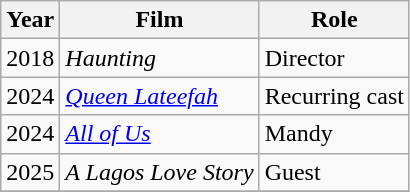<table class="wikitable">
<tr>
<th>Year</th>
<th>Film</th>
<th>Role</th>
</tr>
<tr>
<td>2018</td>
<td><em>Haunting</em></td>
<td>Director</td>
</tr>
<tr>
<td>2024</td>
<td><em><a href='#'>Queen Lateefah</a></em></td>
<td>Recurring cast</td>
</tr>
<tr>
<td>2024</td>
<td><em> <a href='#'>All of Us</a></em></td>
<td>Mandy</td>
</tr>
<tr>
<td>2025</td>
<td><em>A Lagos Love Story</em></td>
<td>Guest</td>
</tr>
<tr>
</tr>
</table>
